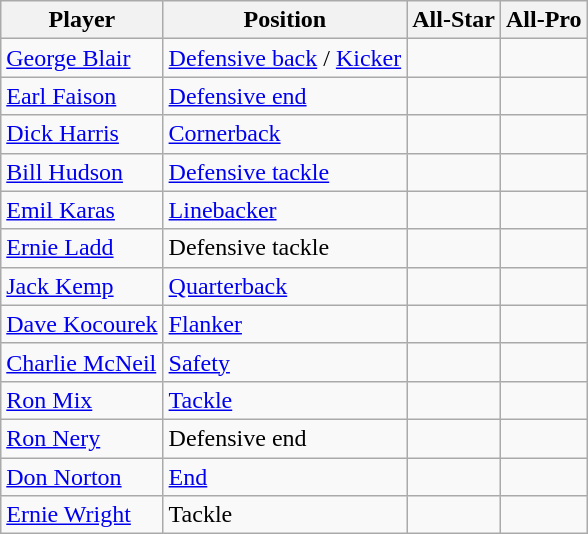<table class="wikitable">
<tr>
<th>Player</th>
<th>Position</th>
<th>All-Star</th>
<th>All-Pro</th>
</tr>
<tr>
<td><a href='#'>George Blair</a></td>
<td><a href='#'>Defensive back</a> / <a href='#'>Kicker</a></td>
<td></td>
<td></td>
</tr>
<tr>
<td><a href='#'>Earl Faison</a></td>
<td><a href='#'>Defensive end</a></td>
<td></td>
<td></td>
</tr>
<tr>
<td><a href='#'>Dick Harris</a></td>
<td><a href='#'>Cornerback</a></td>
<td></td>
<td></td>
</tr>
<tr>
<td><a href='#'>Bill Hudson</a></td>
<td><a href='#'>Defensive tackle</a></td>
<td></td>
<td></td>
</tr>
<tr>
<td><a href='#'>Emil Karas</a></td>
<td><a href='#'>Linebacker</a></td>
<td></td>
<td></td>
</tr>
<tr>
<td><a href='#'>Ernie Ladd</a></td>
<td>Defensive tackle</td>
<td></td>
<td></td>
</tr>
<tr>
<td><a href='#'>Jack Kemp</a></td>
<td><a href='#'>Quarterback</a></td>
<td></td>
<td></td>
</tr>
<tr>
<td><a href='#'>Dave Kocourek</a></td>
<td><a href='#'>Flanker</a></td>
<td></td>
<td></td>
</tr>
<tr>
<td><a href='#'>Charlie McNeil</a></td>
<td><a href='#'>Safety</a></td>
<td></td>
<td></td>
</tr>
<tr>
<td><a href='#'>Ron Mix</a></td>
<td><a href='#'>Tackle</a></td>
<td></td>
<td></td>
</tr>
<tr>
<td><a href='#'>Ron Nery</a></td>
<td>Defensive end</td>
<td></td>
<td></td>
</tr>
<tr>
<td><a href='#'>Don Norton</a></td>
<td><a href='#'>End</a></td>
<td></td>
<td></td>
</tr>
<tr>
<td><a href='#'>Ernie Wright</a></td>
<td>Tackle</td>
<td></td>
<td></td>
</tr>
</table>
